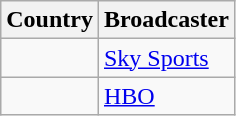<table class="wikitable">
<tr>
<th align=center>Country</th>
<th align=center>Broadcaster</th>
</tr>
<tr>
<td></td>
<td><a href='#'>Sky Sports</a></td>
</tr>
<tr>
<td></td>
<td><a href='#'>HBO</a></td>
</tr>
</table>
